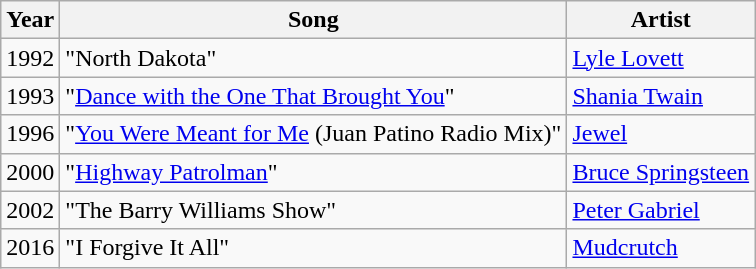<table class="wikitable sortable">
<tr>
<th scope="col">Year</th>
<th scope="col">Song</th>
<th scope="col" class="unsortable">Artist</th>
</tr>
<tr>
<td style="text-align:center;">1992</td>
<td>"North Dakota"</td>
<td><a href='#'>Lyle Lovett</a></td>
</tr>
<tr>
<td style="text-align:center;">1993</td>
<td>"<a href='#'>Dance with the One That Brought You</a>"</td>
<td><a href='#'>Shania Twain</a></td>
</tr>
<tr>
<td style="text-align:center;">1996</td>
<td>"<a href='#'>You Were Meant for Me</a> (Juan Patino Radio Mix)"</td>
<td><a href='#'>Jewel</a></td>
</tr>
<tr>
<td style="text-align:center;">2000</td>
<td>"<a href='#'>Highway Patrolman</a>"</td>
<td><a href='#'>Bruce Springsteen</a></td>
</tr>
<tr>
<td style="text-align:center;">2002</td>
<td>"The Barry Williams Show"</td>
<td><a href='#'>Peter Gabriel</a></td>
</tr>
<tr>
<td style="text-align:center;">2016</td>
<td>"I Forgive It All"</td>
<td><a href='#'>Mudcrutch</a></td>
</tr>
</table>
